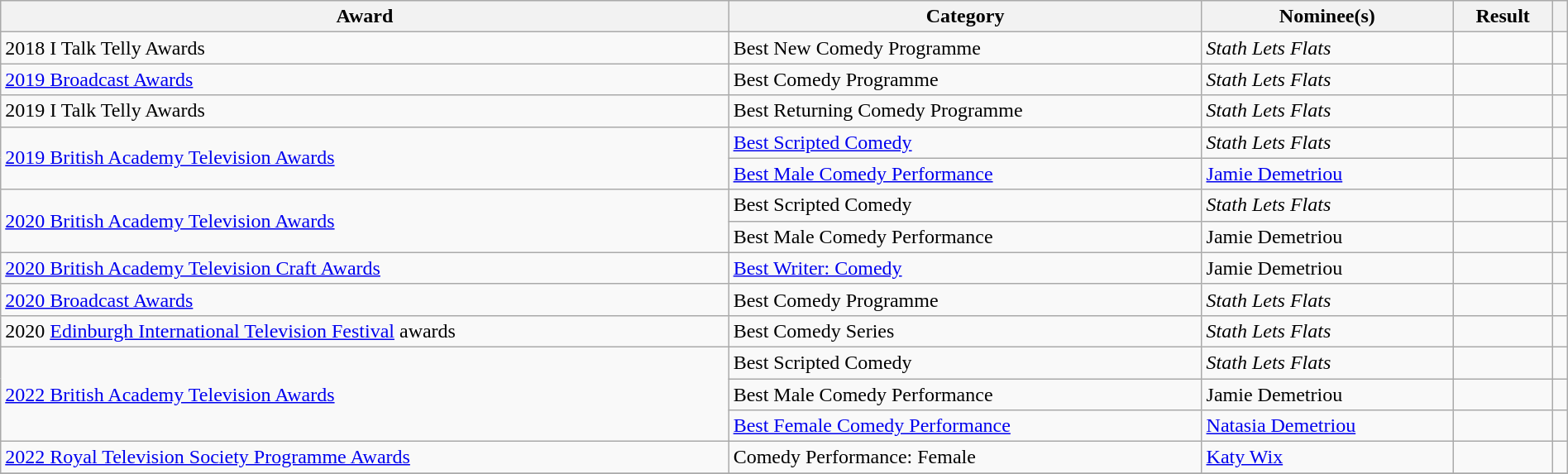<table class="wikitable sortable" style="width:100%">
<tr>
<th scope="col">Award</th>
<th scope="col">Category</th>
<th scope="col">Nominee(s)</th>
<th scope="col">Result</th>
<th scope="col" class="unsortable"></th>
</tr>
<tr>
<td>2018 I Talk Telly Awards</td>
<td>Best New Comedy Programme</td>
<td><em>Stath Lets Flats</em></td>
<td></td>
<td align="center"></td>
</tr>
<tr>
<td><a href='#'>2019 Broadcast Awards</a></td>
<td>Best Comedy Programme</td>
<td><em>Stath Lets Flats</em></td>
<td></td>
<td align="center"></td>
</tr>
<tr>
<td>2019 I Talk Telly Awards</td>
<td>Best Returning Comedy Programme</td>
<td><em>Stath Lets Flats</em></td>
<td></td>
<td align="center"></td>
</tr>
<tr>
<td rowspan=2><a href='#'>2019 British Academy Television Awards</a></td>
<td><a href='#'>Best Scripted Comedy</a></td>
<td><em>Stath Lets Flats</em></td>
<td></td>
<td align="center"></td>
</tr>
<tr>
<td><a href='#'>Best Male Comedy Performance</a></td>
<td><a href='#'>Jamie Demetriou</a></td>
<td></td>
<td align="center"></td>
</tr>
<tr>
<td rowspan=2><a href='#'>2020 British Academy Television Awards</a></td>
<td>Best Scripted Comedy</td>
<td><em>Stath Lets Flats</em></td>
<td></td>
<td align="center"></td>
</tr>
<tr>
<td>Best Male Comedy Performance</td>
<td>Jamie Demetriou</td>
<td></td>
<td align="center"></td>
</tr>
<tr>
<td><a href='#'>2020 British Academy Television Craft Awards</a></td>
<td><a href='#'>Best Writer: Comedy</a></td>
<td>Jamie Demetriou</td>
<td></td>
<td align="center"></td>
</tr>
<tr>
<td><a href='#'>2020 Broadcast Awards</a></td>
<td>Best Comedy Programme</td>
<td><em>Stath Lets Flats</em></td>
<td></td>
<td align="center"></td>
</tr>
<tr>
<td>2020 <a href='#'>Edinburgh International Television Festival</a> awards</td>
<td>Best Comedy Series</td>
<td><em>Stath Lets Flats</em></td>
<td></td>
<td align="center"></td>
</tr>
<tr>
<td rowspan=3><a href='#'>2022 British Academy Television Awards</a></td>
<td>Best Scripted Comedy</td>
<td><em>Stath Lets Flats</em></td>
<td></td>
<td align="center"></td>
</tr>
<tr>
<td>Best Male Comedy Performance</td>
<td>Jamie Demetriou</td>
<td></td>
<td align="center"></td>
</tr>
<tr>
<td><a href='#'>Best Female Comedy Performance</a></td>
<td><a href='#'>Natasia Demetriou</a></td>
<td></td>
<td align="center"></td>
</tr>
<tr>
<td><a href='#'>2022 Royal Television Society Programme Awards</a></td>
<td>Comedy Performance: Female</td>
<td><a href='#'>Katy Wix</a></td>
<td></td>
<td align="center"></td>
</tr>
<tr>
</tr>
</table>
